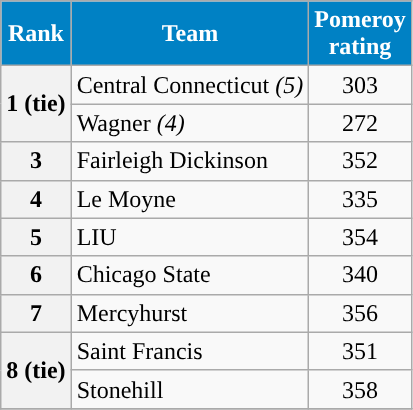<table class="wikitable sortable">
<tr>
<th align="center" style="background-color:#0081C4; color:#FFFFFF;">Rank</th>
<th align="center" style="background-color:#0081C4; color:#FFFFFF;">Team</th>
<th align="center" style="background-color:#0081C4; color:#FFFFFF;">Pomeroy<br>rating</th>
</tr>
<tr>
<th rowspan="2">1 (tie)</th>
<td>Central Connecticut <em>(5)</em></td>
<td align="center">303</td>
</tr>
<tr>
<td>Wagner <em>(4)</em></td>
<td align="center">272</td>
</tr>
<tr>
<th>3</th>
<td>Fairleigh Dickinson</td>
<td align="center">352</td>
</tr>
<tr>
<th>4</th>
<td>Le Moyne</td>
<td align="center">335</td>
</tr>
<tr>
<th>5</th>
<td>LIU</td>
<td align="center">354</td>
</tr>
<tr>
<th>6</th>
<td>Chicago State</td>
<td align="center">340</td>
</tr>
<tr>
<th>7</th>
<td>Mercyhurst</td>
<td align="center">356</td>
</tr>
<tr>
<th rowspan="2">8 (tie)</th>
<td>Saint Francis</td>
<td align="center">351</td>
</tr>
<tr>
<td>Stonehill</td>
<td align="center">358</td>
</tr>
<tr>
</tr>
</table>
